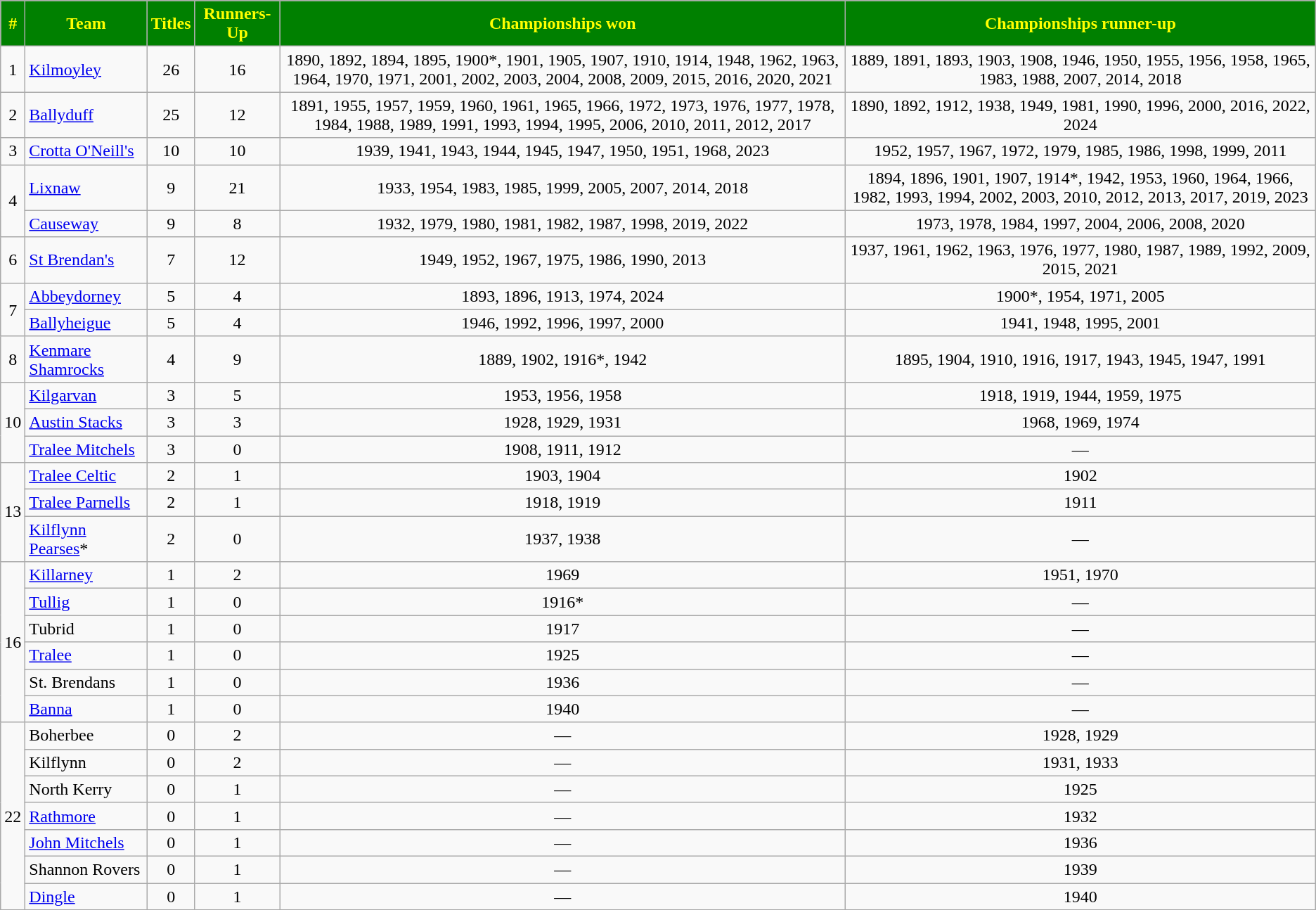<table class="wikitable sortable" style="text-align:center;">
<tr>
<th style="background:green;color:yellow">#</th>
<th style="background:green;color:yellow">Team</th>
<th style="background:green;color:yellow">Titles</th>
<th style="background:green;color:yellow">Runners-Up</th>
<th style="background:green;color:yellow">Championships won</th>
<th style="background:green;color:yellow">Championships runner-up</th>
</tr>
<tr>
<td>1</td>
<td style="text-align:left"> <a href='#'>Kilmoyley</a></td>
<td>26</td>
<td>16</td>
<td>1890, 1892, 1894, 1895, 1900*, 1901, 1905, 1907, 1910, 1914, 1948, 1962, 1963, 1964, 1970, 1971, 2001, 2002, 2003, 2004, 2008, 2009, 2015, 2016, 2020, 2021</td>
<td>1889, 1891, 1893, 1903, 1908, 1946, 1950, 1955, 1956, 1958, 1965, 1983, 1988, 2007, 2014, 2018</td>
</tr>
<tr>
<td>2</td>
<td style="text-align:left"> <a href='#'>Ballyduff</a></td>
<td>25</td>
<td>12</td>
<td>1891, 1955, 1957, 1959, 1960, 1961, 1965, 1966, 1972, 1973, 1976, 1977, 1978, 1984, 1988, 1989, 1991, 1993, 1994, 1995, 2006, 2010, 2011, 2012, 2017</td>
<td>1890, 1892, 1912, 1938, 1949, 1981, 1990, 1996, 2000, 2016, 2022, 2024</td>
</tr>
<tr>
<td>3</td>
<td style="text-align:left"> <a href='#'>Crotta O'Neill's</a></td>
<td>10</td>
<td>10</td>
<td>1939, 1941, 1943, 1944, 1945, 1947, 1950, 1951, 1968, 2023</td>
<td>1952, 1957, 1967, 1972, 1979, 1985, 1986, 1998, 1999, 2011</td>
</tr>
<tr>
<td rowspan="2">4</td>
<td style="text-align:left"> <a href='#'>Lixnaw</a></td>
<td>9</td>
<td>21</td>
<td>1933, 1954, 1983, 1985, 1999, 2005, 2007, 2014, 2018</td>
<td>1894, 1896, 1901, 1907, 1914*, 1942, 1953, 1960, 1964, 1966, 1982, 1993, 1994, 2002, 2003, 2010, 2012, 2013, 2017, 2019, 2023</td>
</tr>
<tr>
<td style="text-align:left"> <a href='#'>Causeway</a></td>
<td>9</td>
<td>8</td>
<td>1932, 1979, 1980, 1981, 1982, 1987, 1998, 2019, 2022</td>
<td>1973, 1978, 1984, 1997, 2004, 2006, 2008, 2020</td>
</tr>
<tr>
<td>6</td>
<td style="text-align:left"> <a href='#'>St Brendan's</a></td>
<td>7</td>
<td>12</td>
<td>1949, 1952, 1967, 1975, 1986, 1990, 2013</td>
<td>1937, 1961, 1962, 1963, 1976, 1977, 1980, 1987, 1989, 1992, 2009, 2015, 2021</td>
</tr>
<tr>
<td rowspan="2">7</td>
<td style="text-align:left"> <a href='#'>Abbeydorney</a></td>
<td>5</td>
<td>4</td>
<td>1893, 1896, 1913, 1974, 2024</td>
<td>1900*, 1954, 1971, 2005</td>
</tr>
<tr>
<td style="text-align:left"> <a href='#'>Ballyheigue</a></td>
<td>5</td>
<td>4</td>
<td>1946, 1992, 1996, 1997, 2000</td>
<td>1941, 1948, 1995, 2001</td>
</tr>
<tr>
<td>8</td>
<td style="text-align:left"> <a href='#'>Kenmare Shamrocks</a></td>
<td>4</td>
<td>9</td>
<td>1889, 1902, 1916*, 1942</td>
<td>1895, 1904, 1910, 1916, 1917, 1943, 1945, 1947, 1991</td>
</tr>
<tr>
<td rowspan="3">10</td>
<td style="text-align:left"> <a href='#'>Kilgarvan</a></td>
<td>3</td>
<td>5</td>
<td>1953, 1956, 1958</td>
<td>1918, 1919, 1944, 1959, 1975</td>
</tr>
<tr>
<td style="text-align:left"> <a href='#'>Austin Stacks</a></td>
<td>3</td>
<td>3</td>
<td>1928, 1929, 1931</td>
<td>1968, 1969, 1974</td>
</tr>
<tr>
<td style="text-align:left"> <a href='#'>Tralee Mitchels</a></td>
<td>3</td>
<td>0</td>
<td>1908, 1911, 1912</td>
<td>—</td>
</tr>
<tr>
<td rowspan="3">13</td>
<td style="text-align:left"><a href='#'>Tralee Celtic</a></td>
<td>2</td>
<td>1</td>
<td>1903, 1904</td>
<td>1902</td>
</tr>
<tr>
<td style="text-align:left"> <a href='#'>Tralee Parnells</a></td>
<td>2</td>
<td>1</td>
<td>1918, 1919</td>
<td>1911</td>
</tr>
<tr>
<td style="text-align:left"><a href='#'>Kilflynn Pearses</a>*</td>
<td>2</td>
<td>0</td>
<td>1937, 1938</td>
<td>—</td>
</tr>
<tr>
<td rowspan="6">16</td>
<td style="text-align:left"><a href='#'>Killarney</a></td>
<td>1</td>
<td>2</td>
<td>1969</td>
<td>1951, 1970</td>
</tr>
<tr>
<td style="text-align:left"><a href='#'>Tullig</a></td>
<td>1</td>
<td>0</td>
<td>1916*</td>
<td>—</td>
</tr>
<tr>
<td style="text-align:left">Tubrid</td>
<td>1</td>
<td>0</td>
<td>1917</td>
<td>—</td>
</tr>
<tr>
<td style="text-align:left"><a href='#'>Tralee</a></td>
<td>1</td>
<td>0</td>
<td>1925</td>
<td>—</td>
</tr>
<tr>
<td style="text-align:left">St. Brendans</td>
<td>1</td>
<td>0</td>
<td>1936</td>
<td>—</td>
</tr>
<tr>
<td style="text-align:left"> <a href='#'>Banna</a></td>
<td>1</td>
<td>0</td>
<td>1940</td>
<td>—</td>
</tr>
<tr>
<td rowspan="7">22</td>
<td style="text-align:left">Boherbee</td>
<td>0</td>
<td>2</td>
<td>—</td>
<td>1928, 1929</td>
</tr>
<tr>
<td style="text-align:left">Kilflynn</td>
<td>0</td>
<td>2</td>
<td>—</td>
<td>1931, 1933</td>
</tr>
<tr>
<td style="text-align:left"> North Kerry</td>
<td>0</td>
<td>1</td>
<td>—</td>
<td>1925</td>
</tr>
<tr>
<td style="text-align:left"> <a href='#'>Rathmore</a></td>
<td>0</td>
<td>1</td>
<td>—</td>
<td>1932</td>
</tr>
<tr>
<td style="text-align:left"> <a href='#'>John Mitchels</a></td>
<td>0</td>
<td>1</td>
<td>—</td>
<td>1936</td>
</tr>
<tr>
<td style="text-align:left">Shannon Rovers</td>
<td>0</td>
<td>1</td>
<td>—</td>
<td>1939</td>
</tr>
<tr>
<td style="text-align:left"> <a href='#'>Dingle</a></td>
<td>0</td>
<td>1</td>
<td>—</td>
<td>1940</td>
</tr>
</table>
